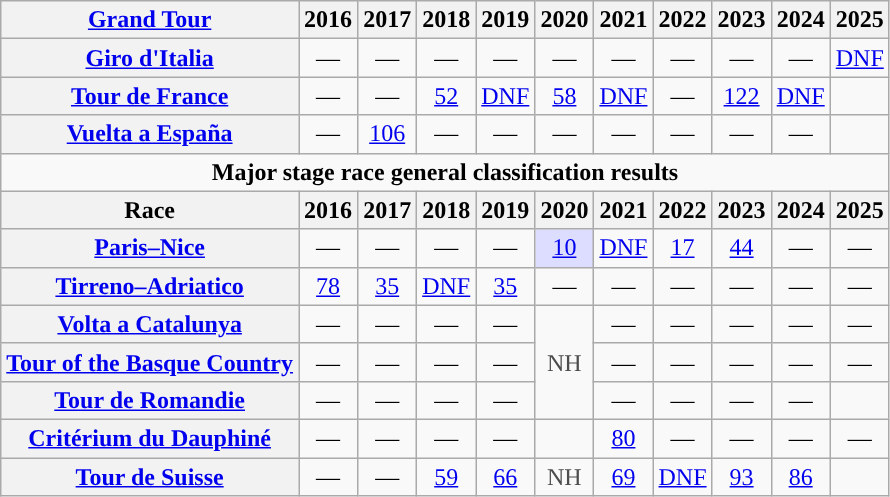<table class="wikitable plainrowheaders">
<tr>
<th scope="col"><a href='#'>Grand Tour</a></th>
<th scope="col">2016</th>
<th scope="col">2017</th>
<th scope="col">2018</th>
<th scope="col">2019</th>
<th scope="col">2020</th>
<th scope="col">2021</th>
<th scope="col">2022</th>
<th scope="col">2023</th>
<th scope="col">2024</th>
<th scope="col">2025</th>
</tr>
<tr style="text-align:center;">
<th scope="row"> <a href='#'>Giro d'Italia</a></th>
<td>—</td>
<td>—</td>
<td>—</td>
<td>—</td>
<td>—</td>
<td>—</td>
<td>—</td>
<td>—</td>
<td>—</td>
<td><a href='#'>DNF</a></td>
</tr>
<tr style="text-align:center;">
<th scope="row"> <a href='#'>Tour de France</a></th>
<td>—</td>
<td>—</td>
<td><a href='#'>52</a></td>
<td><a href='#'>DNF</a></td>
<td><a href='#'>58</a></td>
<td><a href='#'>DNF</a></td>
<td>—</td>
<td><a href='#'>122</a></td>
<td><a href='#'>DNF</a></td>
<td></td>
</tr>
<tr style="text-align:center;">
<th scope="row"> <a href='#'>Vuelta a España</a></th>
<td>—</td>
<td><a href='#'>106</a></td>
<td>—</td>
<td>—</td>
<td>—</td>
<td>—</td>
<td>—</td>
<td>—</td>
<td>—</td>
<td></td>
</tr>
<tr>
<td colspan=11 align="center"><strong>Major stage race general classification results</strong></td>
</tr>
<tr>
<th scope="col">Race</th>
<th scope="col">2016</th>
<th scope="col">2017</th>
<th scope="col">2018</th>
<th scope="col">2019</th>
<th scope="col">2020</th>
<th scope="col">2021</th>
<th scope="col">2022</th>
<th scope="col">2023</th>
<th scope="col">2024</th>
<th scope="col">2025</th>
</tr>
<tr style="text-align:center;">
<th scope="row"> <a href='#'>Paris–Nice</a></th>
<td>—</td>
<td>—</td>
<td>—</td>
<td>—</td>
<td style="background:#ddf;"><a href='#'>10</a></td>
<td><a href='#'>DNF</a></td>
<td><a href='#'>17</a></td>
<td><a href='#'>44</a></td>
<td>—</td>
<td>—</td>
</tr>
<tr style="text-align:center;">
<th scope="row"> <a href='#'>Tirreno–Adriatico</a></th>
<td><a href='#'>78</a></td>
<td><a href='#'>35</a></td>
<td><a href='#'>DNF</a></td>
<td><a href='#'>35</a></td>
<td>—</td>
<td>—</td>
<td>—</td>
<td>—</td>
<td>—</td>
<td>—</td>
</tr>
<tr style="text-align:center;">
<th scope="row"> <a href='#'>Volta a Catalunya</a></th>
<td>—</td>
<td>—</td>
<td>—</td>
<td>—</td>
<td style="color:#4d4d4d;" rowspan=3>NH</td>
<td>—</td>
<td>—</td>
<td>—</td>
<td>—</td>
<td>—</td>
</tr>
<tr style="text-align:center;">
<th scope="row"> <a href='#'>Tour of the Basque Country</a></th>
<td>—</td>
<td>—</td>
<td>—</td>
<td>—</td>
<td>—</td>
<td>—</td>
<td>—</td>
<td>—</td>
<td>—</td>
</tr>
<tr style="text-align:center;">
<th scope="row"> <a href='#'>Tour de Romandie</a></th>
<td>—</td>
<td>—</td>
<td>—</td>
<td>—</td>
<td>—</td>
<td>—</td>
<td>—</td>
<td>—</td>
</tr>
<tr style="text-align:center;">
<th scope="row"> <a href='#'>Critérium du Dauphiné</a></th>
<td>—</td>
<td>—</td>
<td>—</td>
<td>—</td>
<td></td>
<td><a href='#'>80</a></td>
<td>—</td>
<td>—</td>
<td>—</td>
<td>—</td>
</tr>
<tr style="text-align:center;">
<th scope="row"> <a href='#'>Tour de Suisse</a></th>
<td>—</td>
<td>—</td>
<td><a href='#'>59</a></td>
<td><a href='#'>66</a></td>
<td style="color:#4d4d4d;">NH</td>
<td><a href='#'>69</a></td>
<td><a href='#'>DNF</a></td>
<td><a href='#'>93</a></td>
<td><a href='#'>86</a></td>
<td></td>
</tr>
</table>
